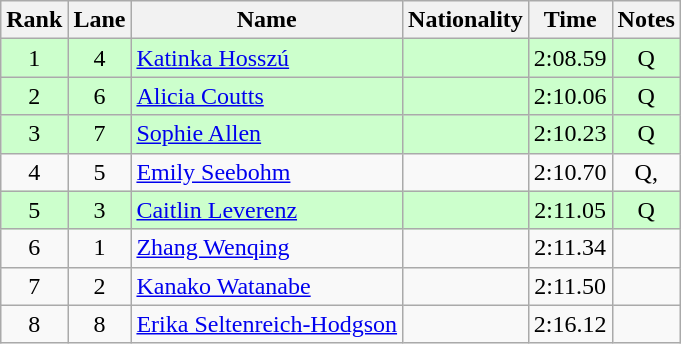<table class="wikitable sortable" style="text-align:center">
<tr>
<th>Rank</th>
<th>Lane</th>
<th>Name</th>
<th>Nationality</th>
<th>Time</th>
<th>Notes</th>
</tr>
<tr bgcolor=ccffcc>
<td>1</td>
<td>4</td>
<td align=left><a href='#'>Katinka Hosszú</a></td>
<td align=left></td>
<td>2:08.59</td>
<td>Q</td>
</tr>
<tr bgcolor=ccffcc>
<td>2</td>
<td>6</td>
<td align=left><a href='#'>Alicia Coutts</a></td>
<td align=left></td>
<td>2:10.06</td>
<td>Q</td>
</tr>
<tr bgcolor=ccffcc>
<td>3</td>
<td>7</td>
<td align=left><a href='#'>Sophie Allen</a></td>
<td align=left></td>
<td>2:10.23</td>
<td>Q</td>
</tr>
<tr>
<td>4</td>
<td>5</td>
<td align=left><a href='#'>Emily Seebohm</a></td>
<td align=left></td>
<td>2:10.70</td>
<td>Q, </td>
</tr>
<tr bgcolor=ccffcc>
<td>5</td>
<td>3</td>
<td align=left><a href='#'>Caitlin Leverenz</a></td>
<td align=left></td>
<td>2:11.05</td>
<td>Q</td>
</tr>
<tr>
<td>6</td>
<td>1</td>
<td align=left><a href='#'>Zhang Wenqing</a></td>
<td align=left></td>
<td>2:11.34</td>
<td></td>
</tr>
<tr>
<td>7</td>
<td>2</td>
<td align=left><a href='#'>Kanako Watanabe</a></td>
<td align=left></td>
<td>2:11.50</td>
<td></td>
</tr>
<tr>
<td>8</td>
<td>8</td>
<td align=left><a href='#'>Erika Seltenreich-Hodgson</a></td>
<td align=left></td>
<td>2:16.12</td>
<td></td>
</tr>
</table>
